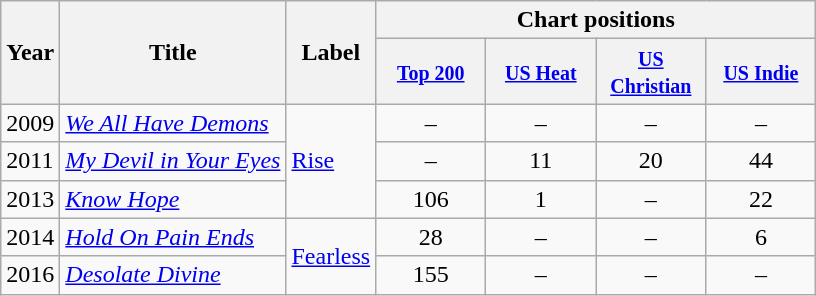<table class="wikitable">
<tr>
<th rowspan="2">Year</th>
<th rowspan="2">Title</th>
<th rowspan="2">Label</th>
<th colspan="4">Chart positions</th>
</tr>
<tr>
<th width="66"><small><a href='#'>Top 200</a></small></th>
<th width="66"><small><a href='#'>US Heat</a></small></th>
<th width="66"><small><a href='#'>US Christian</a></small></th>
<th width="66"><small><a href='#'>US Indie</a></small></th>
</tr>
<tr>
<td>2009</td>
<td><em><a href='#'>We All Have Demons</a></em></td>
<td rowspan="3"><a href='#'>Rise</a></td>
<td align="center">–</td>
<td align="center">–</td>
<td align="center">–</td>
<td align="center">–</td>
</tr>
<tr>
<td>2011</td>
<td><em><a href='#'>My Devil in Your Eyes</a></em></td>
<td align="center">–</td>
<td align="center">11</td>
<td align="center">20</td>
<td align="center">44</td>
</tr>
<tr>
<td>2013</td>
<td><em><a href='#'>Know Hope</a></em></td>
<td align="center">106</td>
<td align="center">1</td>
<td align="center">–</td>
<td align="center">22</td>
</tr>
<tr>
<td>2014</td>
<td><em><a href='#'>Hold On Pain Ends</a></em></td>
<td rowspan="2"><a href='#'>Fearless</a></td>
<td align="center">28</td>
<td align="center">–</td>
<td align="center">–</td>
<td align="center">6</td>
</tr>
<tr>
<td>2016</td>
<td><em><a href='#'>Desolate Divine</a></em></td>
<td align="center">155</td>
<td align="center">–</td>
<td align="center">–</td>
<td align="center">–</td>
</tr>
</table>
